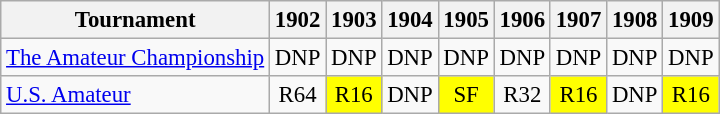<table class="wikitable" style="font-size:95%;">
<tr>
<th>Tournament</th>
<th>1902</th>
<th>1903</th>
<th>1904</th>
<th>1905</th>
<th>1906</th>
<th>1907</th>
<th>1908</th>
<th>1909</th>
</tr>
<tr>
<td><a href='#'>The Amateur Championship</a></td>
<td align="center">DNP</td>
<td align="center">DNP</td>
<td align="center">DNP</td>
<td align="center">DNP</td>
<td align="center">DNP</td>
<td align="center">DNP</td>
<td align="center">DNP</td>
<td align="center">DNP</td>
</tr>
<tr>
<td><a href='#'>U.S. Amateur</a></td>
<td align="center">R64</td>
<td align="center" style="background:yellow;">R16</td>
<td align="center">DNP</td>
<td align="center" style="background:yellow;">SF</td>
<td align="center">R32</td>
<td align="center" style="background:yellow;">R16</td>
<td align="center">DNP</td>
<td align="center" style="background:yellow;">R16</td>
</tr>
</table>
